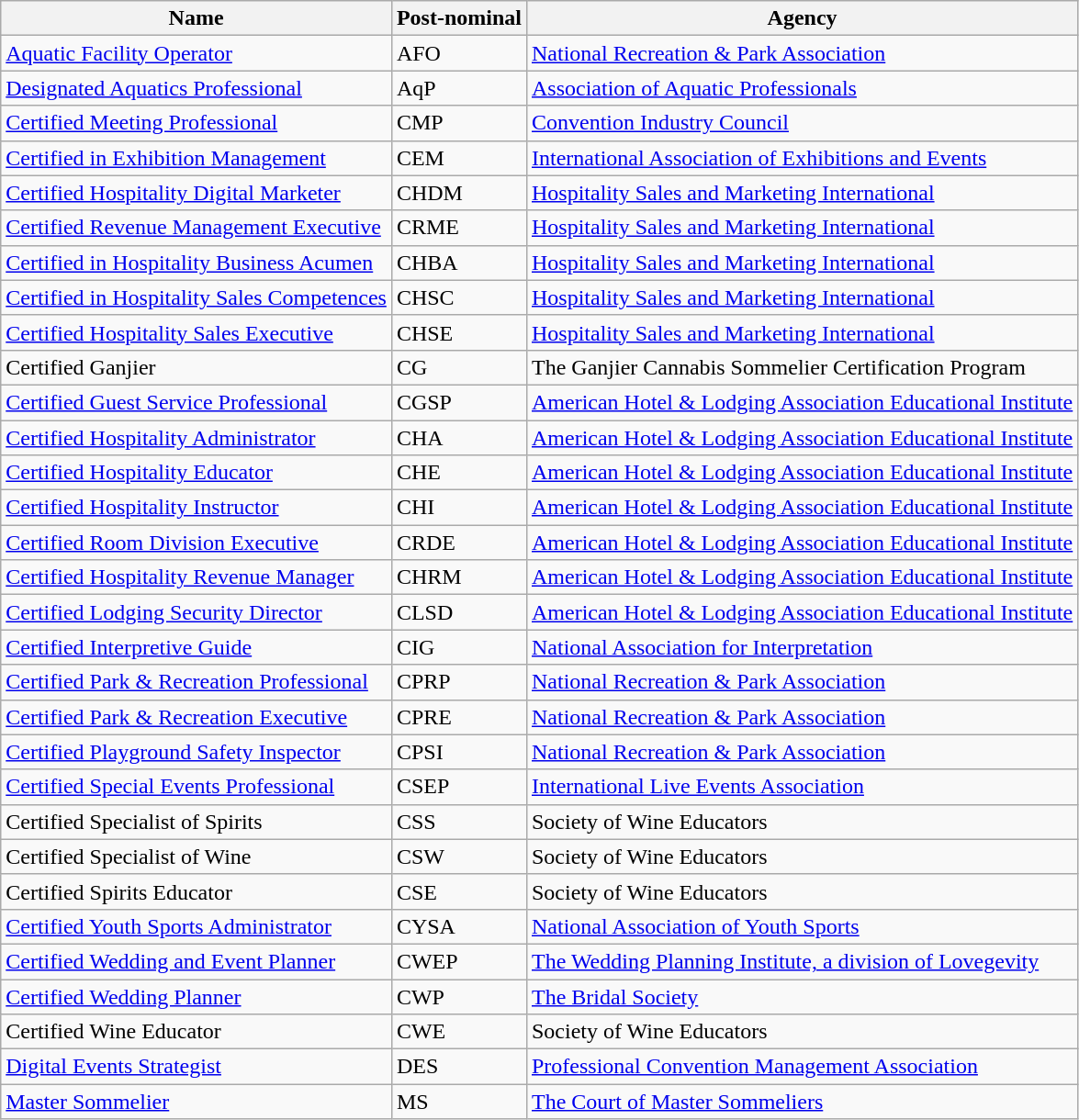<table class="wikitable sortable">
<tr>
<th>Name</th>
<th>Post-nominal</th>
<th>Agency</th>
</tr>
<tr>
<td><a href='#'>Aquatic Facility Operator</a></td>
<td>AFO</td>
<td><a href='#'>National Recreation & Park Association</a></td>
</tr>
<tr>
<td><a href='#'>Designated Aquatics Professional</a></td>
<td>AqP</td>
<td><a href='#'>Association of Aquatic Professionals</a></td>
</tr>
<tr>
<td><a href='#'>Certified Meeting Professional</a></td>
<td>CMP</td>
<td><a href='#'>Convention Industry Council</a></td>
</tr>
<tr>
<td><a href='#'>Certified in Exhibition Management</a></td>
<td>CEM</td>
<td><a href='#'>International Association of Exhibitions and Events</a></td>
</tr>
<tr>
<td><a href='#'>Certified Hospitality Digital Marketer</a></td>
<td>CHDM</td>
<td><a href='#'>Hospitality Sales and Marketing International</a></td>
</tr>
<tr>
<td><a href='#'>Certified Revenue Management Executive</a></td>
<td>CRME</td>
<td><a href='#'>Hospitality Sales and Marketing International</a></td>
</tr>
<tr>
<td><a href='#'>Certified in Hospitality Business Acumen</a></td>
<td>CHBA</td>
<td><a href='#'>Hospitality Sales and Marketing International</a></td>
</tr>
<tr>
<td><a href='#'>Certified in Hospitality Sales Competences</a></td>
<td>CHSC</td>
<td><a href='#'>Hospitality Sales and Marketing International</a></td>
</tr>
<tr>
<td><a href='#'>Certified Hospitality Sales Executive</a></td>
<td>CHSE</td>
<td><a href='#'>Hospitality Sales and Marketing International</a></td>
</tr>
<tr>
<td>Certified Ganjier</td>
<td>CG</td>
<td>The Ganjier Cannabis Sommelier Certification Program</td>
</tr>
<tr>
<td><a href='#'>Certified Guest Service Professional</a></td>
<td>CGSP</td>
<td><a href='#'>American Hotel & Lodging Association Educational Institute</a></td>
</tr>
<tr>
<td><a href='#'>Certified Hospitality Administrator</a></td>
<td>CHA</td>
<td><a href='#'>American Hotel & Lodging Association Educational Institute</a></td>
</tr>
<tr>
<td><a href='#'>Certified Hospitality Educator</a></td>
<td>CHE</td>
<td><a href='#'>American Hotel & Lodging Association Educational Institute</a></td>
</tr>
<tr>
<td><a href='#'>Certified Hospitality Instructor</a></td>
<td>CHI</td>
<td><a href='#'>American Hotel & Lodging Association Educational Institute</a></td>
</tr>
<tr>
<td><a href='#'>Certified Room Division Executive</a></td>
<td>CRDE</td>
<td><a href='#'>American Hotel & Lodging Association Educational Institute</a></td>
</tr>
<tr>
<td><a href='#'>Certified Hospitality Revenue Manager</a></td>
<td>CHRM</td>
<td><a href='#'>American Hotel & Lodging Association Educational Institute</a></td>
</tr>
<tr>
<td><a href='#'>Certified Lodging Security Director</a></td>
<td>CLSD</td>
<td><a href='#'>American Hotel & Lodging Association Educational Institute</a></td>
</tr>
<tr>
<td><a href='#'>Certified Interpretive Guide</a></td>
<td>CIG</td>
<td><a href='#'>National Association for Interpretation</a></td>
</tr>
<tr>
<td><a href='#'>Certified Park & Recreation Professional</a></td>
<td>CPRP</td>
<td><a href='#'>National Recreation & Park Association</a></td>
</tr>
<tr>
<td><a href='#'>Certified Park & Recreation Executive</a></td>
<td>CPRE</td>
<td><a href='#'>National Recreation & Park Association</a></td>
</tr>
<tr>
<td><a href='#'>Certified Playground Safety Inspector</a></td>
<td>CPSI</td>
<td><a href='#'>National Recreation & Park Association</a></td>
</tr>
<tr>
<td><a href='#'>Certified Special Events Professional</a></td>
<td>CSEP</td>
<td><a href='#'>International Live Events Association</a></td>
</tr>
<tr>
<td>Certified Specialist of Spirits</td>
<td>CSS</td>
<td>Society of Wine Educators</td>
</tr>
<tr>
<td>Certified Specialist of Wine</td>
<td>CSW</td>
<td>Society of Wine Educators</td>
</tr>
<tr>
<td>Certified Spirits Educator</td>
<td>CSE</td>
<td>Society of Wine Educators</td>
</tr>
<tr>
<td><a href='#'>Certified Youth Sports Administrator</a></td>
<td>CYSA</td>
<td><a href='#'>National Association of Youth Sports</a></td>
</tr>
<tr>
<td><a href='#'>Certified Wedding and Event Planner</a></td>
<td>CWEP</td>
<td><a href='#'>The Wedding Planning Institute, a division of Lovegevity</a></td>
</tr>
<tr>
<td><a href='#'>Certified Wedding Planner</a></td>
<td>CWP</td>
<td><a href='#'>The Bridal Society</a></td>
</tr>
<tr>
<td>Certified Wine Educator</td>
<td>CWE</td>
<td>Society of Wine Educators</td>
</tr>
<tr>
<td><a href='#'>Digital Events Strategist</a></td>
<td>DES</td>
<td><a href='#'>Professional Convention Management Association</a></td>
</tr>
<tr>
<td><a href='#'>Master Sommelier</a></td>
<td>MS</td>
<td><a href='#'>The Court of Master Sommeliers</a></td>
</tr>
</table>
